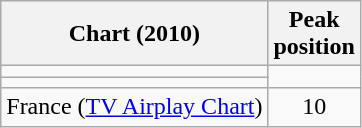<table class="wikitable sortable">
<tr>
<th align="left">Chart (2010)</th>
<th align="left">Peak<br>position</th>
</tr>
<tr>
<td></td>
</tr>
<tr>
<td></td>
</tr>
<tr>
<td align="left">France (<a href='#'>TV Airplay Chart</a>)</td>
<td align="center">10</td>
</tr>
</table>
